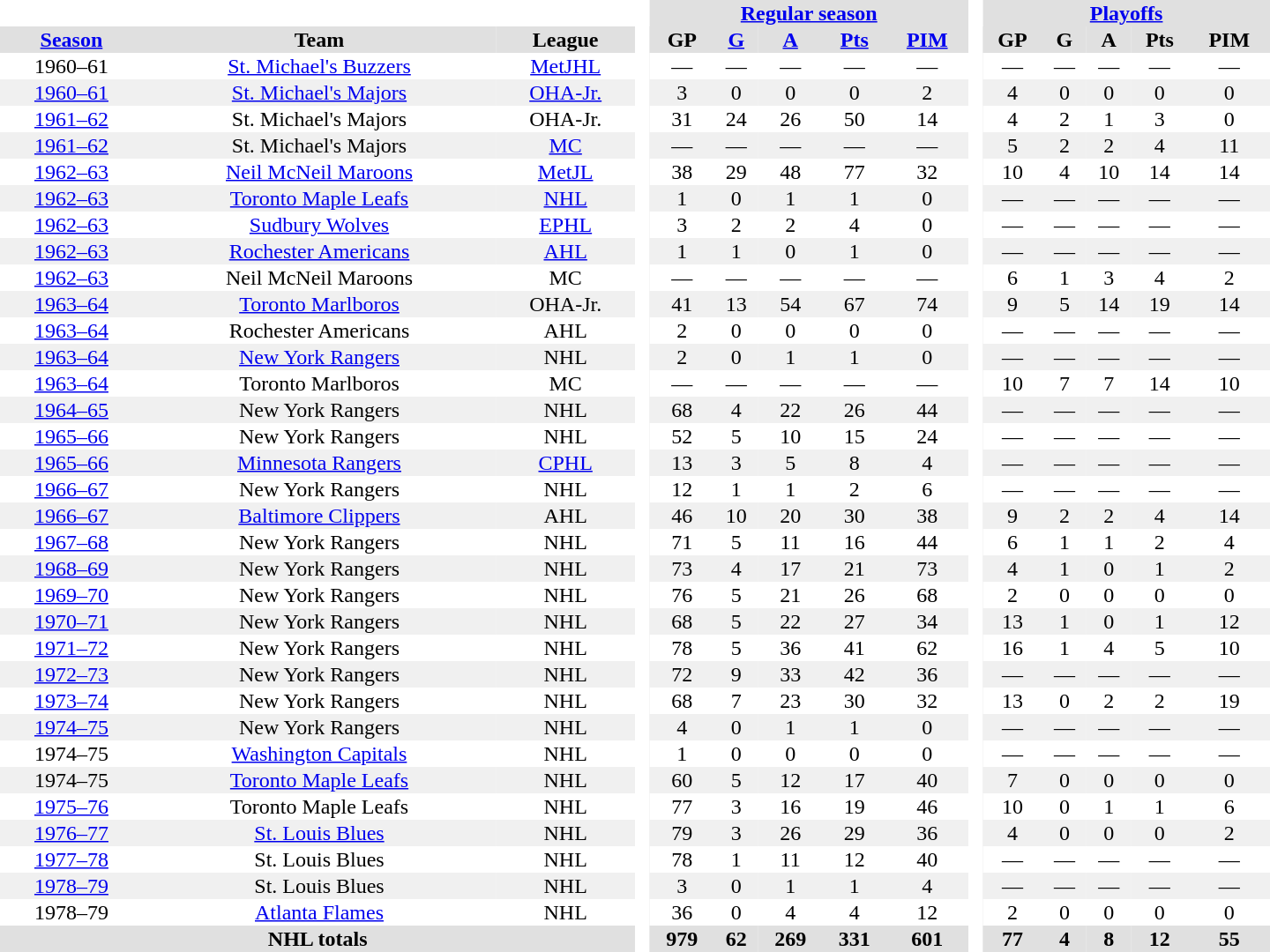<table border="0" cellpadding="1" cellspacing="0" style="text-align:center; width:60em">
<tr bgcolor="#e0e0e0">
<th colspan="3" bgcolor="#ffffff"> </th>
<th rowspan="99" bgcolor="#ffffff"> </th>
<th colspan="5"><a href='#'>Regular season</a></th>
<th rowspan="99" bgcolor="#ffffff"> </th>
<th colspan="5"><a href='#'>Playoffs</a></th>
</tr>
<tr bgcolor="#e0e0e0">
<th><a href='#'>Season</a></th>
<th>Team</th>
<th>League</th>
<th>GP</th>
<th><a href='#'>G</a></th>
<th><a href='#'>A</a></th>
<th><a href='#'>Pts</a></th>
<th><a href='#'>PIM</a></th>
<th>GP</th>
<th>G</th>
<th>A</th>
<th>Pts</th>
<th>PIM</th>
</tr>
<tr>
<td>1960–61</td>
<td><a href='#'>St. Michael's Buzzers</a></td>
<td><a href='#'>MetJHL</a></td>
<td>—</td>
<td>—</td>
<td>—</td>
<td>—</td>
<td>—</td>
<td>—</td>
<td>—</td>
<td>—</td>
<td>—</td>
<td>—</td>
</tr>
<tr bgcolor="#f0f0f0">
<td><a href='#'>1960–61</a></td>
<td><a href='#'>St. Michael's Majors</a></td>
<td><a href='#'>OHA-Jr.</a></td>
<td>3</td>
<td>0</td>
<td>0</td>
<td>0</td>
<td>2</td>
<td>4</td>
<td>0</td>
<td>0</td>
<td>0</td>
<td>0</td>
</tr>
<tr>
<td><a href='#'>1961–62</a></td>
<td>St. Michael's Majors</td>
<td>OHA-Jr.</td>
<td>31</td>
<td>24</td>
<td>26</td>
<td>50</td>
<td>14</td>
<td>4</td>
<td>2</td>
<td>1</td>
<td>3</td>
<td>0</td>
</tr>
<tr bgcolor="#f0f0f0">
<td><a href='#'>1961–62</a></td>
<td>St. Michael's Majors</td>
<td><a href='#'>MC</a></td>
<td>—</td>
<td>—</td>
<td>—</td>
<td>—</td>
<td>—</td>
<td>5</td>
<td>2</td>
<td>2</td>
<td>4</td>
<td>11</td>
</tr>
<tr>
<td><a href='#'>1962–63</a></td>
<td><a href='#'>Neil McNeil Maroons</a></td>
<td><a href='#'>MetJL</a></td>
<td>38</td>
<td>29</td>
<td>48</td>
<td>77</td>
<td>32</td>
<td>10</td>
<td>4</td>
<td>10</td>
<td>14</td>
<td>14</td>
</tr>
<tr bgcolor="#f0f0f0">
<td><a href='#'>1962–63</a></td>
<td><a href='#'>Toronto Maple Leafs</a></td>
<td><a href='#'>NHL</a></td>
<td>1</td>
<td>0</td>
<td>1</td>
<td>1</td>
<td>0</td>
<td>—</td>
<td>—</td>
<td>—</td>
<td>—</td>
<td>—</td>
</tr>
<tr>
<td><a href='#'>1962–63</a></td>
<td><a href='#'>Sudbury Wolves</a></td>
<td><a href='#'>EPHL</a></td>
<td>3</td>
<td>2</td>
<td>2</td>
<td>4</td>
<td>0</td>
<td>—</td>
<td>—</td>
<td>—</td>
<td>—</td>
<td>—</td>
</tr>
<tr bgcolor="#f0f0f0">
<td><a href='#'>1962–63</a></td>
<td><a href='#'>Rochester Americans</a></td>
<td><a href='#'>AHL</a></td>
<td>1</td>
<td>1</td>
<td>0</td>
<td>1</td>
<td>0</td>
<td>—</td>
<td>—</td>
<td>—</td>
<td>—</td>
<td>—</td>
</tr>
<tr>
<td><a href='#'>1962–63</a></td>
<td>Neil McNeil Maroons</td>
<td>MC</td>
<td>—</td>
<td>—</td>
<td>—</td>
<td>—</td>
<td>—</td>
<td>6</td>
<td>1</td>
<td>3</td>
<td>4</td>
<td>2</td>
</tr>
<tr bgcolor="#f0f0f0">
<td><a href='#'>1963–64</a></td>
<td><a href='#'>Toronto Marlboros</a></td>
<td>OHA-Jr.</td>
<td>41</td>
<td>13</td>
<td>54</td>
<td>67</td>
<td>74</td>
<td>9</td>
<td>5</td>
<td>14</td>
<td>19</td>
<td>14</td>
</tr>
<tr>
<td><a href='#'>1963–64</a></td>
<td>Rochester Americans</td>
<td>AHL</td>
<td>2</td>
<td>0</td>
<td>0</td>
<td>0</td>
<td>0</td>
<td>—</td>
<td>—</td>
<td>—</td>
<td>—</td>
<td>—</td>
</tr>
<tr bgcolor="#f0f0f0">
<td><a href='#'>1963–64</a></td>
<td><a href='#'>New York Rangers</a></td>
<td>NHL</td>
<td>2</td>
<td>0</td>
<td>1</td>
<td>1</td>
<td>0</td>
<td>—</td>
<td>—</td>
<td>—</td>
<td>—</td>
<td>—</td>
</tr>
<tr>
<td><a href='#'>1963–64</a></td>
<td>Toronto Marlboros</td>
<td>MC</td>
<td>—</td>
<td>—</td>
<td>—</td>
<td>—</td>
<td>—</td>
<td>10</td>
<td>7</td>
<td>7</td>
<td>14</td>
<td>10</td>
</tr>
<tr bgcolor="#f0f0f0">
<td><a href='#'>1964–65</a></td>
<td>New York Rangers</td>
<td>NHL</td>
<td>68</td>
<td>4</td>
<td>22</td>
<td>26</td>
<td>44</td>
<td>—</td>
<td>—</td>
<td>—</td>
<td>—</td>
<td>—</td>
</tr>
<tr>
<td><a href='#'>1965–66</a></td>
<td>New York Rangers</td>
<td>NHL</td>
<td>52</td>
<td>5</td>
<td>10</td>
<td>15</td>
<td>24</td>
<td>—</td>
<td>—</td>
<td>—</td>
<td>—</td>
<td>—</td>
</tr>
<tr bgcolor="#f0f0f0">
<td><a href='#'>1965–66</a></td>
<td><a href='#'>Minnesota Rangers</a></td>
<td><a href='#'>CPHL</a></td>
<td>13</td>
<td>3</td>
<td>5</td>
<td>8</td>
<td>4</td>
<td>—</td>
<td>—</td>
<td>—</td>
<td>—</td>
<td>—</td>
</tr>
<tr>
<td><a href='#'>1966–67</a></td>
<td>New York Rangers</td>
<td>NHL</td>
<td>12</td>
<td>1</td>
<td>1</td>
<td>2</td>
<td>6</td>
<td>—</td>
<td>—</td>
<td>—</td>
<td>—</td>
<td>—</td>
</tr>
<tr bgcolor="#f0f0f0">
<td><a href='#'>1966–67</a></td>
<td><a href='#'>Baltimore Clippers</a></td>
<td>AHL</td>
<td>46</td>
<td>10</td>
<td>20</td>
<td>30</td>
<td>38</td>
<td>9</td>
<td>2</td>
<td>2</td>
<td>4</td>
<td>14</td>
</tr>
<tr>
<td><a href='#'>1967–68</a></td>
<td>New York Rangers</td>
<td>NHL</td>
<td>71</td>
<td>5</td>
<td>11</td>
<td>16</td>
<td>44</td>
<td>6</td>
<td>1</td>
<td>1</td>
<td>2</td>
<td>4</td>
</tr>
<tr bgcolor="#f0f0f0">
<td><a href='#'>1968–69</a></td>
<td>New York Rangers</td>
<td>NHL</td>
<td>73</td>
<td>4</td>
<td>17</td>
<td>21</td>
<td>73</td>
<td>4</td>
<td>1</td>
<td>0</td>
<td>1</td>
<td>2</td>
</tr>
<tr>
<td><a href='#'>1969–70</a></td>
<td>New York Rangers</td>
<td>NHL</td>
<td>76</td>
<td>5</td>
<td>21</td>
<td>26</td>
<td>68</td>
<td>2</td>
<td>0</td>
<td>0</td>
<td>0</td>
<td>0</td>
</tr>
<tr bgcolor="#f0f0f0">
<td><a href='#'>1970–71</a></td>
<td>New York Rangers</td>
<td>NHL</td>
<td>68</td>
<td>5</td>
<td>22</td>
<td>27</td>
<td>34</td>
<td>13</td>
<td>1</td>
<td>0</td>
<td>1</td>
<td>12</td>
</tr>
<tr>
<td><a href='#'>1971–72</a></td>
<td>New York Rangers</td>
<td>NHL</td>
<td>78</td>
<td>5</td>
<td>36</td>
<td>41</td>
<td>62</td>
<td>16</td>
<td>1</td>
<td>4</td>
<td>5</td>
<td>10</td>
</tr>
<tr bgcolor="#f0f0f0">
<td><a href='#'>1972–73</a></td>
<td>New York Rangers</td>
<td>NHL</td>
<td>72</td>
<td>9</td>
<td>33</td>
<td>42</td>
<td>36</td>
<td>—</td>
<td>—</td>
<td>—</td>
<td>—</td>
<td>—</td>
</tr>
<tr>
<td><a href='#'>1973–74</a></td>
<td>New York Rangers</td>
<td>NHL</td>
<td>68</td>
<td>7</td>
<td>23</td>
<td>30</td>
<td>32</td>
<td>13</td>
<td>0</td>
<td>2</td>
<td>2</td>
<td>19</td>
</tr>
<tr bgcolor="#f0f0f0">
<td><a href='#'>1974–75</a></td>
<td>New York Rangers</td>
<td>NHL</td>
<td>4</td>
<td>0</td>
<td>1</td>
<td>1</td>
<td>0</td>
<td>—</td>
<td>—</td>
<td>—</td>
<td>—</td>
<td>—</td>
</tr>
<tr>
<td>1974–75</td>
<td><a href='#'>Washington Capitals</a></td>
<td>NHL</td>
<td>1</td>
<td>0</td>
<td>0</td>
<td>0</td>
<td>0</td>
<td>—</td>
<td>—</td>
<td>—</td>
<td>—</td>
<td>—</td>
</tr>
<tr bgcolor="#f0f0f0">
<td>1974–75</td>
<td><a href='#'>Toronto Maple Leafs</a></td>
<td>NHL</td>
<td>60</td>
<td>5</td>
<td>12</td>
<td>17</td>
<td>40</td>
<td>7</td>
<td>0</td>
<td>0</td>
<td>0</td>
<td>0</td>
</tr>
<tr>
<td><a href='#'>1975–76</a></td>
<td>Toronto Maple Leafs</td>
<td>NHL</td>
<td>77</td>
<td>3</td>
<td>16</td>
<td>19</td>
<td>46</td>
<td>10</td>
<td>0</td>
<td>1</td>
<td>1</td>
<td>6</td>
</tr>
<tr bgcolor="#f0f0f0">
<td><a href='#'>1976–77</a></td>
<td><a href='#'>St. Louis Blues</a></td>
<td>NHL</td>
<td>79</td>
<td>3</td>
<td>26</td>
<td>29</td>
<td>36</td>
<td>4</td>
<td>0</td>
<td>0</td>
<td>0</td>
<td>2</td>
</tr>
<tr>
<td><a href='#'>1977–78</a></td>
<td>St. Louis Blues</td>
<td>NHL</td>
<td>78</td>
<td>1</td>
<td>11</td>
<td>12</td>
<td>40</td>
<td>—</td>
<td>—</td>
<td>—</td>
<td>—</td>
<td>—</td>
</tr>
<tr bgcolor="#f0f0f0">
<td><a href='#'>1978–79</a></td>
<td>St. Louis Blues</td>
<td>NHL</td>
<td>3</td>
<td>0</td>
<td>1</td>
<td>1</td>
<td>4</td>
<td>—</td>
<td>—</td>
<td>—</td>
<td>—</td>
<td>—</td>
</tr>
<tr>
<td>1978–79</td>
<td><a href='#'>Atlanta Flames</a></td>
<td>NHL</td>
<td>36</td>
<td>0</td>
<td>4</td>
<td>4</td>
<td>12</td>
<td>2</td>
<td>0</td>
<td>0</td>
<td>0</td>
<td>0</td>
</tr>
<tr bgcolor="#e0e0e0">
<th colspan="3">NHL totals</th>
<th>979</th>
<th>62</th>
<th>269</th>
<th>331</th>
<th>601</th>
<th>77</th>
<th>4</th>
<th>8</th>
<th>12</th>
<th>55</th>
</tr>
</table>
